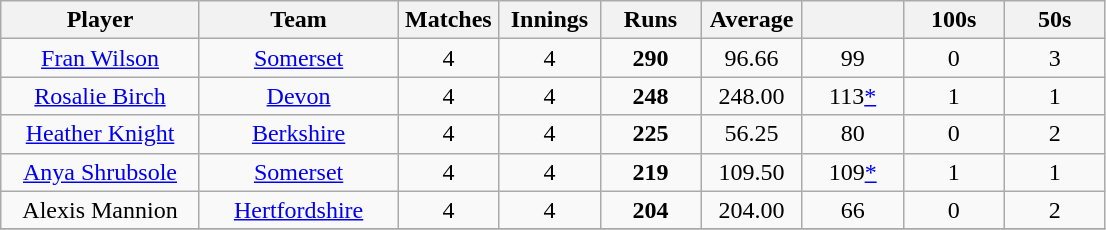<table class="wikitable" style="text-align:center;">
<tr>
<th width=125>Player</th>
<th width=125>Team</th>
<th width=60>Matches</th>
<th width=60>Innings</th>
<th width=60>Runs</th>
<th width=60>Average</th>
<th width=60></th>
<th width=60>100s</th>
<th width=60>50s</th>
</tr>
<tr>
<td><a href='#'>Fran Wilson</a></td>
<td><a href='#'>Somerset</a></td>
<td>4</td>
<td>4</td>
<td><strong>290</strong></td>
<td>96.66</td>
<td>99</td>
<td>0</td>
<td>3</td>
</tr>
<tr>
<td><a href='#'>Rosalie Birch</a></td>
<td><a href='#'>Devon</a></td>
<td>4</td>
<td>4</td>
<td><strong>248</strong></td>
<td>248.00</td>
<td>113<a href='#'>*</a></td>
<td>1</td>
<td>1</td>
</tr>
<tr>
<td><a href='#'>Heather Knight</a></td>
<td><a href='#'>Berkshire</a></td>
<td>4</td>
<td>4</td>
<td><strong>225</strong></td>
<td>56.25</td>
<td>80</td>
<td>0</td>
<td>2</td>
</tr>
<tr>
<td><a href='#'>Anya Shrubsole</a></td>
<td><a href='#'>Somerset</a></td>
<td>4</td>
<td>4</td>
<td><strong>219</strong></td>
<td>109.50</td>
<td>109<a href='#'>*</a></td>
<td>1</td>
<td>1</td>
</tr>
<tr>
<td>Alexis Mannion</td>
<td><a href='#'>Hertfordshire</a></td>
<td>4</td>
<td>4</td>
<td><strong>204</strong></td>
<td>204.00</td>
<td>66</td>
<td>0</td>
<td>2</td>
</tr>
<tr>
</tr>
</table>
